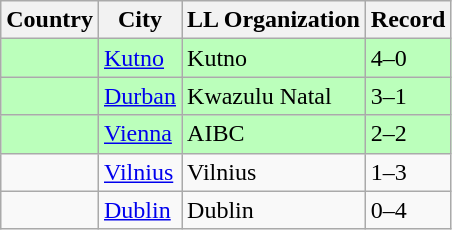<table class="wikitable">
<tr>
<th>Country</th>
<th>City</th>
<th>LL Organization</th>
<th>Record</th>
</tr>
<tr bgcolor=#bbffbb>
<td><strong></strong></td>
<td><a href='#'>Kutno</a></td>
<td>Kutno</td>
<td>4–0</td>
</tr>
<tr bgcolor=#bbffbb>
<td><strong></strong></td>
<td><a href='#'>Durban</a></td>
<td>Kwazulu Natal</td>
<td>3–1</td>
</tr>
<tr bgcolor=#bbffbb>
<td><strong></strong></td>
<td><a href='#'>Vienna</a></td>
<td>AIBC</td>
<td>2–2</td>
</tr>
<tr>
<td><strong></strong></td>
<td><a href='#'>Vilnius</a></td>
<td>Vilnius</td>
<td>1–3</td>
</tr>
<tr>
<td><strong></strong></td>
<td><a href='#'>Dublin</a></td>
<td>Dublin</td>
<td>0–4</td>
</tr>
</table>
